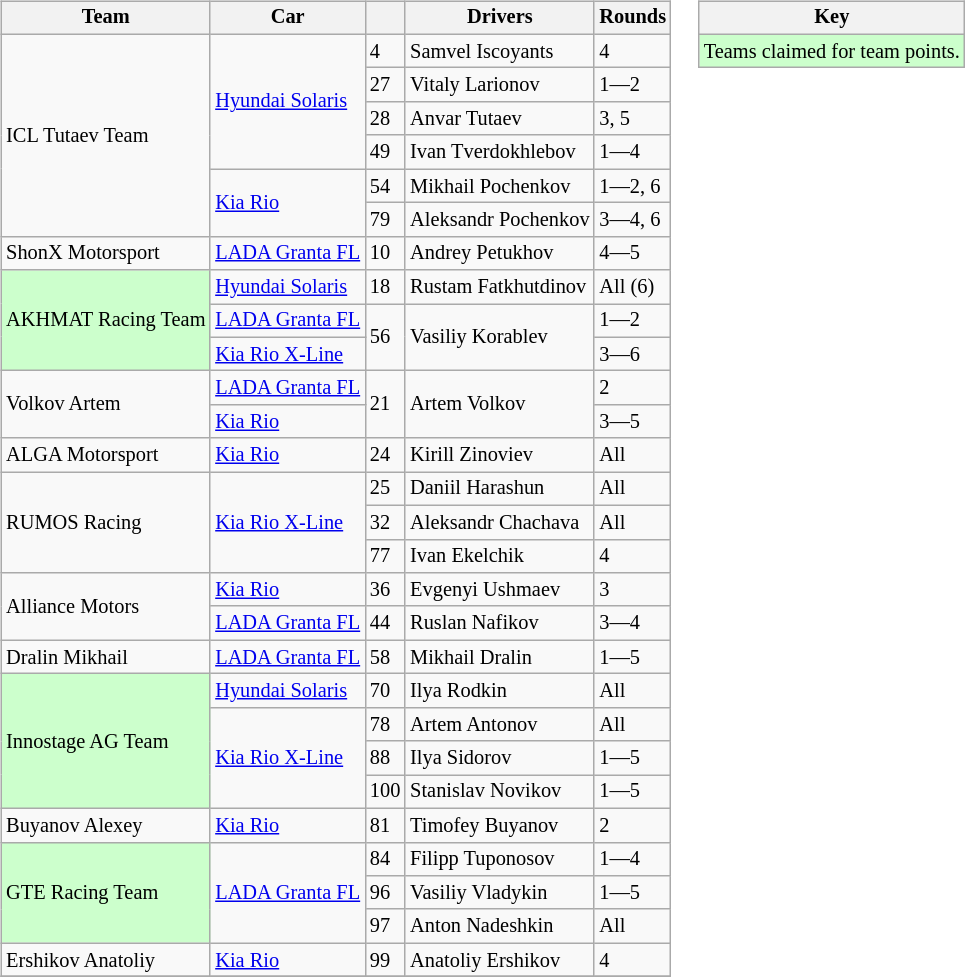<table>
<tr>
<td><br><table class="wikitable" style="font-size: 85%">
<tr>
<th>Team</th>
<th>Car</th>
<th></th>
<th>Drivers</th>
<th>Rounds</th>
</tr>
<tr>
<td rowspan=6>ICL Tutaev Team</td>
<td rowspan=4><a href='#'>Hyundai Solaris</a></td>
<td>4</td>
<td>Samvel Iscoyants</td>
<td>4</td>
</tr>
<tr>
<td>27</td>
<td>Vitaly Larionov</td>
<td>1—2</td>
</tr>
<tr>
<td>28</td>
<td>Anvar Tutaev</td>
<td>3, 5</td>
</tr>
<tr>
<td>49</td>
<td>Ivan Tverdokhlebov</td>
<td>1—4</td>
</tr>
<tr>
<td rowspan=2><a href='#'>Kia Rio</a></td>
<td>54</td>
<td>Mikhail Pochenkov</td>
<td>1—2, 6</td>
</tr>
<tr>
<td>79</td>
<td>Aleksandr Pochenkov</td>
<td>3—4, 6</td>
</tr>
<tr>
<td>ShonX Motorsport</td>
<td><a href='#'>LADA Granta FL</a></td>
<td>10</td>
<td>Andrey Petukhov</td>
<td>4—5</td>
</tr>
<tr>
<td rowspan=3 style="background:#ccffcc;">AKHMAT Racing Team</td>
<td><a href='#'>Hyundai Solaris</a></td>
<td>18</td>
<td>Rustam Fatkhutdinov</td>
<td>All (6)</td>
</tr>
<tr>
<td><a href='#'>LADA Granta FL</a></td>
<td rowspan=2>56</td>
<td rowspan=2>Vasiliy Korablev</td>
<td>1—2</td>
</tr>
<tr>
<td><a href='#'>Kia Rio X-Line</a></td>
<td>3—6</td>
</tr>
<tr>
<td rowspan=2>Volkov Artem</td>
<td><a href='#'>LADA Granta FL</a></td>
<td rowspan=2>21</td>
<td rowspan=2>Artem Volkov</td>
<td>2</td>
</tr>
<tr>
<td><a href='#'>Kia Rio</a></td>
<td>3—5</td>
</tr>
<tr>
<td>ALGA Motorsport</td>
<td><a href='#'>Kia Rio</a></td>
<td>24</td>
<td>Kirill Zinoviev</td>
<td>All</td>
</tr>
<tr>
<td rowspan=3>RUMOS Racing</td>
<td rowspan=3><a href='#'>Kia Rio X-Line</a></td>
<td>25</td>
<td>Daniil Harashun</td>
<td>All</td>
</tr>
<tr>
<td>32</td>
<td>Aleksandr Chachava</td>
<td>All</td>
</tr>
<tr>
<td>77</td>
<td>Ivan Ekelchik</td>
<td>4</td>
</tr>
<tr>
<td rowspan=2>Alliance Motors</td>
<td><a href='#'>Kia Rio</a></td>
<td>36</td>
<td>Evgenyi Ushmaev</td>
<td>3</td>
</tr>
<tr>
<td><a href='#'>LADA Granta FL</a></td>
<td>44</td>
<td>Ruslan Nafikov</td>
<td>3—4</td>
</tr>
<tr>
<td>Dralin Mikhail</td>
<td><a href='#'>LADA Granta FL</a></td>
<td>58</td>
<td>Mikhail Dralin</td>
<td>1—5</td>
</tr>
<tr>
<td rowspan=4 style="background:#ccffcc;">Innostage AG Team</td>
<td><a href='#'>Hyundai Solaris</a></td>
<td>70</td>
<td>Ilya Rodkin</td>
<td>All</td>
</tr>
<tr>
<td rowspan=3><a href='#'>Kia Rio X-Line</a></td>
<td>78</td>
<td>Artem Antonov</td>
<td>All</td>
</tr>
<tr>
<td>88</td>
<td>Ilya Sidorov</td>
<td>1—5</td>
</tr>
<tr>
<td>100</td>
<td>Stanislav Novikov</td>
<td>1—5</td>
</tr>
<tr>
<td>Buyanov Alexey</td>
<td><a href='#'>Kia Rio</a></td>
<td>81</td>
<td>Timofey Buyanov</td>
<td>2</td>
</tr>
<tr>
<td rowspan=3 style="background:#ccffcc;">GTE Racing Team</td>
<td rowspan=3><a href='#'>LADA Granta FL</a></td>
<td>84</td>
<td>Filipp Tuponosov</td>
<td>1—4</td>
</tr>
<tr>
<td>96</td>
<td>Vasiliy Vladykin</td>
<td>1—5</td>
</tr>
<tr>
<td>97</td>
<td>Anton Nadeshkin</td>
<td>All</td>
</tr>
<tr>
<td>Ershikov Anatoliy</td>
<td><a href='#'>Kia Rio</a></td>
<td>99</td>
<td>Anatoliy Ershikov</td>
<td>4</td>
</tr>
<tr>
</tr>
</table>
</td>
<td valign="top"><br><table class="wikitable" style="font-size: 85%">
<tr>
<th colspan=2>Key</th>
</tr>
<tr>
<td colspan=2 style="background:#ccffcc;">Teams claimed for team points.</td>
</tr>
</table>
</td>
</tr>
</table>
